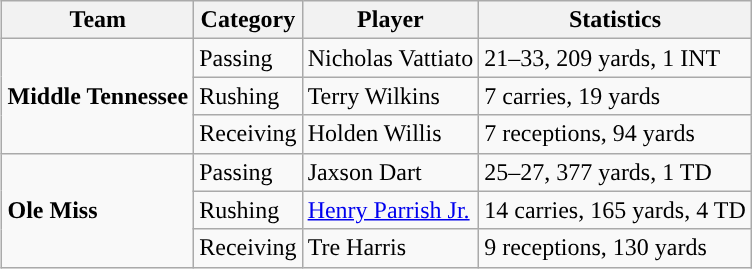<table class="wikitable" style="float: right;">
<tr>
<th>Team</th>
<th>Category</th>
<th>Player</th>
<th>Statistics</th>
</tr>
<tr>
<td rowspan=3><strong>Middle Tennessee</strong></td>
<td>Passing</td>
<td>Nicholas Vattiato</td>
<td>21–33, 209 yards, 1 INT</td>
</tr>
<tr>
<td>Rushing</td>
<td>Terry Wilkins</td>
<td>7 carries, 19 yards</td>
</tr>
<tr>
<td>Receiving</td>
<td>Holden Willis</td>
<td>7 receptions, 94 yards</td>
</tr>
<tr>
<td rowspan=3><strong>Ole Miss</strong></td>
<td>Passing</td>
<td>Jaxson Dart</td>
<td>25–27, 377 yards, 1 TD</td>
</tr>
<tr>
<td>Rushing</td>
<td><a href='#'>Henry Parrish Jr.</a></td>
<td>14 carries, 165 yards, 4 TD</td>
</tr>
<tr>
<td>Receiving</td>
<td>Tre Harris</td>
<td>9 receptions, 130 yards</td>
</tr>
</table>
